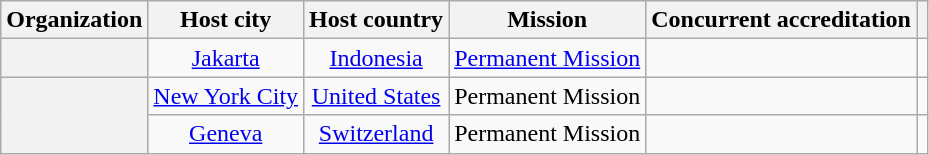<table class="wikitable plainrowheaders" style="text-align:center;">
<tr>
<th scope="col">Organization</th>
<th scope="col">Host city</th>
<th scope="col">Host country</th>
<th scope="col">Mission</th>
<th scope="col">Concurrent accreditation</th>
<th scope="col"></th>
</tr>
<tr>
<th scope="row"></th>
<td><a href='#'>Jakarta</a></td>
<td><a href='#'>Indonesia</a></td>
<td><a href='#'>Permanent Mission</a></td>
<td></td>
<td></td>
</tr>
<tr>
<th scope="row"  rowspan="2"></th>
<td><a href='#'>New York City</a></td>
<td><a href='#'>United States</a></td>
<td>Permanent Mission</td>
<td></td>
<td></td>
</tr>
<tr>
<td><a href='#'>Geneva</a></td>
<td><a href='#'>Switzerland</a></td>
<td>Permanent Mission</td>
<td></td>
<td></td>
</tr>
</table>
